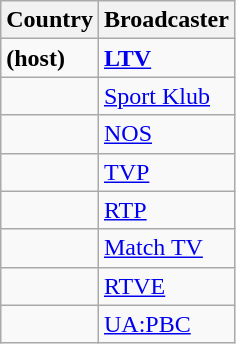<table class="wikitable">
<tr>
<th>Country</th>
<th>Broadcaster</th>
</tr>
<tr>
<td><strong> (host)</strong></td>
<td><strong><a href='#'>LTV</a></strong></td>
</tr>
<tr>
<td></td>
<td><a href='#'>Sport Klub</a></td>
</tr>
<tr>
<td></td>
<td><a href='#'>NOS</a></td>
</tr>
<tr>
<td></td>
<td><a href='#'>TVP</a></td>
</tr>
<tr>
<td></td>
<td><a href='#'>RTP</a></td>
</tr>
<tr>
<td></td>
<td><a href='#'>Match TV</a></td>
</tr>
<tr>
<td></td>
<td><a href='#'>RTVE</a></td>
</tr>
<tr>
<td></td>
<td><a href='#'>UA:PBC</a></td>
</tr>
</table>
